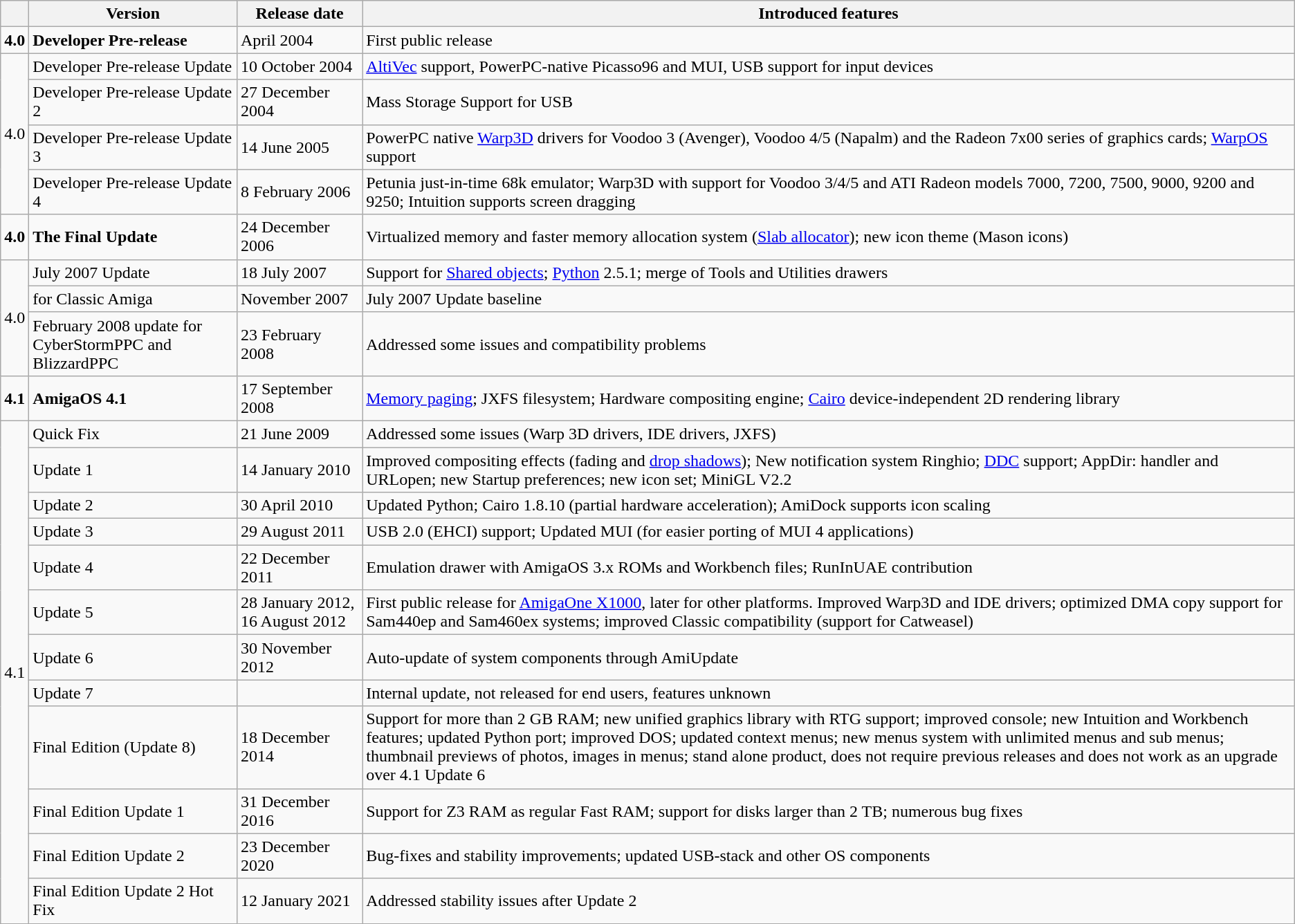<table class="wikitable">
<tr>
<th></th>
<th>Version</th>
<th>Release date</th>
<th>Introduced features</th>
</tr>
<tr>
<td><strong>4.0</strong></td>
<td><strong>Developer Pre-release</strong></td>
<td>April 2004</td>
<td>First public release</td>
</tr>
<tr>
<td rowspan="4">4.0</td>
<td>Developer Pre-release Update</td>
<td>10 October 2004</td>
<td><a href='#'>AltiVec</a> support, PowerPC-native Picasso96 and MUI, USB support for input devices</td>
</tr>
<tr>
<td>Developer Pre-release Update 2</td>
<td>27 December 2004</td>
<td>Mass Storage Support for USB</td>
</tr>
<tr>
<td>Developer Pre-release Update 3</td>
<td>14 June 2005</td>
<td>PowerPC native <a href='#'>Warp3D</a> drivers for Voodoo 3 (Avenger), Voodoo 4/5 (Napalm) and the Radeon 7x00 series of graphics cards; <a href='#'>WarpOS</a> support</td>
</tr>
<tr>
<td>Developer Pre-release Update 4</td>
<td>8 February 2006</td>
<td>Petunia just-in-time 68k emulator; Warp3D with support for Voodoo 3/4/5 and ATI Radeon models 7000, 7200, 7500, 9000, 9200 and 9250; Intuition supports screen dragging</td>
</tr>
<tr>
<td><strong>4.0</strong></td>
<td><strong>The Final Update</strong></td>
<td>24 December 2006</td>
<td>Virtualized memory and faster memory allocation system (<a href='#'>Slab allocator</a>); new icon theme (Mason icons)</td>
</tr>
<tr>
<td rowspan="3">4.0</td>
<td>July 2007 Update</td>
<td>18 July 2007</td>
<td>Support for <a href='#'>Shared objects</a>; <a href='#'>Python</a> 2.5.1; merge of Tools and Utilities drawers</td>
</tr>
<tr>
<td>for Classic Amiga</td>
<td>November 2007</td>
<td>July 2007 Update baseline</td>
</tr>
<tr>
<td>February 2008 update for CyberStormPPC and BlizzardPPC</td>
<td>23 February 2008</td>
<td>Addressed some issues and compatibility problems</td>
</tr>
<tr>
<td><strong>4.1</strong></td>
<td><strong>AmigaOS 4.1</strong></td>
<td>17 September 2008</td>
<td><a href='#'>Memory paging</a>; JXFS filesystem; Hardware compositing engine; <a href='#'>Cairo</a> device-independent 2D rendering library</td>
</tr>
<tr>
<td rowspan="12">4.1</td>
<td>Quick Fix</td>
<td>21 June 2009</td>
<td>Addressed some issues (Warp 3D drivers, IDE drivers, JXFS)</td>
</tr>
<tr>
<td>Update 1</td>
<td>14 January 2010</td>
<td>Improved compositing effects (fading and <a href='#'>drop shadows</a>); New notification system Ringhio; <a href='#'>DDC</a> support; AppDir: handler and URLopen; new Startup preferences; new icon set; MiniGL V2.2</td>
</tr>
<tr>
<td>Update 2</td>
<td>30 April 2010</td>
<td>Updated Python; Cairo 1.8.10 (partial hardware acceleration); AmiDock supports icon scaling</td>
</tr>
<tr>
<td>Update 3</td>
<td>29 August 2011</td>
<td>USB 2.0 (EHCI) support; Updated MUI (for easier porting of MUI 4 applications)</td>
</tr>
<tr>
<td>Update 4</td>
<td>22 December 2011</td>
<td>Emulation drawer with AmigaOS 3.x ROMs and Workbench files; RunInUAE contribution</td>
</tr>
<tr>
<td>Update 5</td>
<td>28 January 2012, 16 August 2012</td>
<td>First public release for <a href='#'>AmigaOne X1000</a>, later for other platforms. Improved Warp3D and IDE drivers; optimized DMA copy support for Sam440ep and Sam460ex systems; improved Classic compatibility (support for Catweasel)</td>
</tr>
<tr>
<td>Update 6</td>
<td>30 November 2012</td>
<td>Auto-update of system components through AmiUpdate</td>
</tr>
<tr>
<td>Update 7</td>
<td></td>
<td>Internal update, not released for end users, features unknown</td>
</tr>
<tr>
<td>Final Edition (Update 8)</td>
<td>18 December 2014</td>
<td>Support for more than 2 GB RAM; new unified graphics library with RTG support; improved console; new Intuition and Workbench features; updated Python port; improved DOS; updated context menus; new menus system with unlimited menus and sub menus; thumbnail previews of photos, images in menus; stand alone product, does not require previous releases and does not work as an upgrade over 4.1 Update 6</td>
</tr>
<tr>
<td>Final Edition Update 1</td>
<td>31 December 2016</td>
<td>Support for Z3 RAM as regular Fast RAM; support for disks larger than 2 TB; numerous bug fixes</td>
</tr>
<tr>
<td>Final Edition Update 2</td>
<td>23 December 2020</td>
<td>Bug-fixes and stability improvements; updated USB-stack and other OS components</td>
</tr>
<tr>
<td>Final Edition Update 2 Hot Fix</td>
<td>12 January 2021</td>
<td>Addressed stability issues after Update 2</td>
</tr>
</table>
